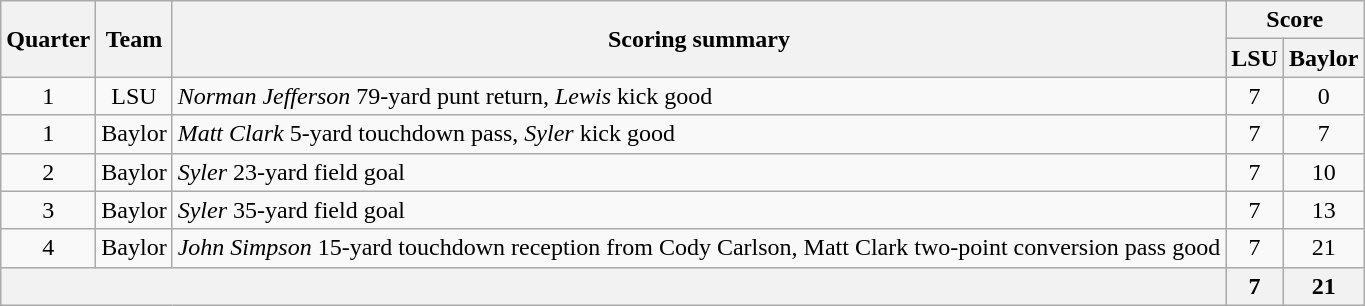<table class="wikitable" style="text-align: center;">
<tr>
<th rowspan=2>Quarter</th>
<th rowspan=2>Team</th>
<th rowspan=2>Scoring summary</th>
<th colspan=2>Score</th>
</tr>
<tr>
<th>LSU</th>
<th>Baylor</th>
</tr>
<tr>
<td>1</td>
<td>LSU</td>
<td align=left><em>Norman Jefferson</em> 79-yard punt return, <em>Lewis</em> kick good</td>
<td>7</td>
<td>0</td>
</tr>
<tr>
<td>1</td>
<td>Baylor</td>
<td align=left><em>Matt Clark</em> 5-yard touchdown pass, <em>Syler</em> kick good</td>
<td>7</td>
<td>7</td>
</tr>
<tr>
<td>2</td>
<td>Baylor</td>
<td align=left><em>Syler</em> 23-yard field goal</td>
<td>7</td>
<td>10</td>
</tr>
<tr>
<td>3</td>
<td>Baylor</td>
<td align=left><em>Syler</em> 35-yard field goal</td>
<td>7</td>
<td>13</td>
</tr>
<tr>
<td>4</td>
<td>Baylor</td>
<td align=left><em>John Simpson</em> 15-yard touchdown reception from Cody Carlson, Matt Clark two-point conversion pass good</td>
<td>7</td>
<td>21</td>
</tr>
<tr>
<th colspan=3></th>
<th>7</th>
<th>21</th>
</tr>
</table>
